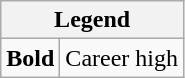<table class="wikitable mw-collapsible">
<tr>
<th colspan="2">Legend</th>
</tr>
<tr>
<td><strong>Bold</strong></td>
<td>Career high</td>
</tr>
</table>
